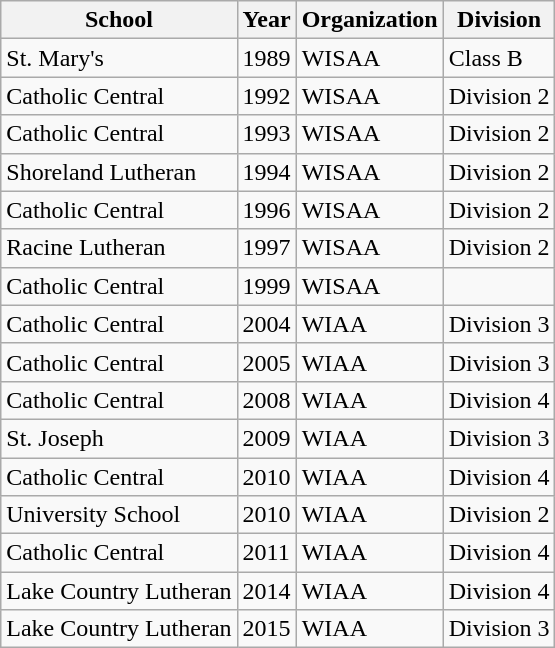<table class="wikitable">
<tr>
<th>School</th>
<th>Year</th>
<th>Organization</th>
<th>Division</th>
</tr>
<tr>
<td>St. Mary's</td>
<td>1989</td>
<td>WISAA</td>
<td>Class B</td>
</tr>
<tr>
<td>Catholic Central</td>
<td>1992</td>
<td>WISAA</td>
<td>Division 2</td>
</tr>
<tr>
<td>Catholic Central</td>
<td>1993</td>
<td>WISAA</td>
<td>Division 2</td>
</tr>
<tr>
<td>Shoreland Lutheran</td>
<td>1994</td>
<td>WISAA</td>
<td>Division 2</td>
</tr>
<tr>
<td>Catholic Central</td>
<td>1996</td>
<td>WISAA</td>
<td>Division 2</td>
</tr>
<tr>
<td>Racine Lutheran</td>
<td>1997</td>
<td>WISAA</td>
<td>Division 2</td>
</tr>
<tr>
<td>Catholic Central</td>
<td>1999</td>
<td>WISAA</td>
<td></td>
</tr>
<tr>
<td>Catholic Central</td>
<td>2004</td>
<td>WIAA</td>
<td>Division 3</td>
</tr>
<tr>
<td>Catholic Central</td>
<td>2005</td>
<td>WIAA</td>
<td>Division 3</td>
</tr>
<tr>
<td>Catholic Central</td>
<td>2008</td>
<td>WIAA</td>
<td>Division 4</td>
</tr>
<tr>
<td>St. Joseph</td>
<td>2009</td>
<td>WIAA</td>
<td>Division 3</td>
</tr>
<tr>
<td>Catholic Central</td>
<td>2010</td>
<td>WIAA</td>
<td>Division 4</td>
</tr>
<tr>
<td>University School</td>
<td>2010</td>
<td>WIAA</td>
<td>Division 2</td>
</tr>
<tr>
<td>Catholic Central</td>
<td>2011</td>
<td>WIAA</td>
<td>Division 4</td>
</tr>
<tr>
<td>Lake Country Lutheran</td>
<td>2014</td>
<td>WIAA</td>
<td>Division 4</td>
</tr>
<tr>
<td>Lake Country Lutheran</td>
<td>2015</td>
<td>WIAA</td>
<td>Division 3</td>
</tr>
</table>
